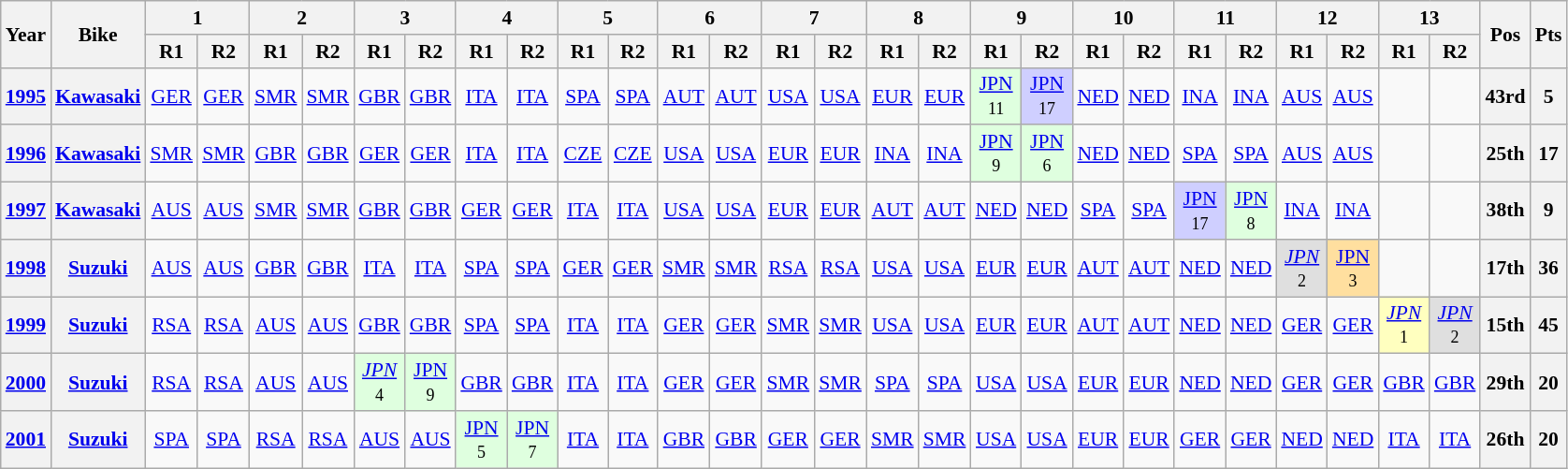<table class="wikitable" style="text-align:center; font-size:90%">
<tr>
<th valign="middle" rowspan=2>Year</th>
<th valign="middle" rowspan=2>Bike</th>
<th colspan=2>1</th>
<th colspan=2>2</th>
<th colspan=2>3</th>
<th colspan=2>4</th>
<th colspan=2>5</th>
<th colspan=2>6</th>
<th colspan=2>7</th>
<th colspan=2>8</th>
<th colspan=2>9</th>
<th colspan=2>10</th>
<th colspan=2>11</th>
<th colspan=2>12</th>
<th colspan=2>13</th>
<th rowspan=2>Pos</th>
<th rowspan=2>Pts</th>
</tr>
<tr>
<th>R1</th>
<th>R2</th>
<th>R1</th>
<th>R2</th>
<th>R1</th>
<th>R2</th>
<th>R1</th>
<th>R2</th>
<th>R1</th>
<th>R2</th>
<th>R1</th>
<th>R2</th>
<th>R1</th>
<th>R2</th>
<th>R1</th>
<th>R2</th>
<th>R1</th>
<th>R2</th>
<th>R1</th>
<th>R2</th>
<th>R1</th>
<th>R2</th>
<th>R1</th>
<th>R2</th>
<th>R1</th>
<th>R2</th>
</tr>
<tr>
<th><a href='#'>1995</a></th>
<th><a href='#'>Kawasaki</a></th>
<td><a href='#'>GER</a></td>
<td><a href='#'>GER</a></td>
<td><a href='#'>SMR</a></td>
<td><a href='#'>SMR</a></td>
<td><a href='#'>GBR</a></td>
<td><a href='#'>GBR</a></td>
<td><a href='#'>ITA</a></td>
<td><a href='#'>ITA</a></td>
<td><a href='#'>SPA</a></td>
<td><a href='#'>SPA</a></td>
<td><a href='#'>AUT</a></td>
<td><a href='#'>AUT</a></td>
<td><a href='#'>USA</a></td>
<td><a href='#'>USA</a></td>
<td><a href='#'>EUR</a></td>
<td><a href='#'>EUR</a></td>
<td style="background:#dfffdf;"><a href='#'>JPN</a><br><small>11</small></td>
<td style="background:#cfcfff;"><a href='#'>JPN</a><br><small>17</small></td>
<td><a href='#'>NED</a></td>
<td><a href='#'>NED</a></td>
<td><a href='#'>INA</a></td>
<td><a href='#'>INA</a></td>
<td><a href='#'>AUS</a></td>
<td><a href='#'>AUS</a></td>
<td></td>
<td></td>
<th>43rd</th>
<th>5</th>
</tr>
<tr>
<th><a href='#'>1996</a></th>
<th><a href='#'>Kawasaki</a></th>
<td><a href='#'>SMR</a></td>
<td><a href='#'>SMR</a></td>
<td><a href='#'>GBR</a></td>
<td><a href='#'>GBR</a></td>
<td><a href='#'>GER</a></td>
<td><a href='#'>GER</a></td>
<td><a href='#'>ITA</a></td>
<td><a href='#'>ITA</a></td>
<td><a href='#'>CZE</a></td>
<td><a href='#'>CZE</a></td>
<td><a href='#'>USA</a></td>
<td><a href='#'>USA</a></td>
<td><a href='#'>EUR</a></td>
<td><a href='#'>EUR</a></td>
<td><a href='#'>INA</a></td>
<td><a href='#'>INA</a></td>
<td style="background:#dfffdf;"><a href='#'>JPN</a><br><small>9</small></td>
<td style="background:#dfffdf;"><a href='#'>JPN</a><br><small>6</small></td>
<td><a href='#'>NED</a></td>
<td><a href='#'>NED</a></td>
<td><a href='#'>SPA</a></td>
<td><a href='#'>SPA</a></td>
<td><a href='#'>AUS</a></td>
<td><a href='#'>AUS</a></td>
<td></td>
<td></td>
<th>25th</th>
<th>17</th>
</tr>
<tr>
<th><a href='#'>1997</a></th>
<th><a href='#'>Kawasaki</a></th>
<td><a href='#'>AUS</a></td>
<td><a href='#'>AUS</a></td>
<td><a href='#'>SMR</a></td>
<td><a href='#'>SMR</a></td>
<td><a href='#'>GBR</a></td>
<td><a href='#'>GBR</a></td>
<td><a href='#'>GER</a></td>
<td><a href='#'>GER</a></td>
<td><a href='#'>ITA</a></td>
<td><a href='#'>ITA</a></td>
<td><a href='#'>USA</a></td>
<td><a href='#'>USA</a></td>
<td><a href='#'>EUR</a></td>
<td><a href='#'>EUR</a></td>
<td><a href='#'>AUT</a></td>
<td><a href='#'>AUT</a></td>
<td><a href='#'>NED</a></td>
<td><a href='#'>NED</a></td>
<td><a href='#'>SPA</a></td>
<td><a href='#'>SPA</a></td>
<td style="background:#cfcfff;"><a href='#'>JPN</a><br><small>17</small></td>
<td style="background:#dfffdf;"><a href='#'>JPN</a><br><small>8</small></td>
<td><a href='#'>INA</a></td>
<td><a href='#'>INA</a></td>
<td></td>
<td></td>
<th>38th</th>
<th>9</th>
</tr>
<tr>
<th><a href='#'>1998</a></th>
<th><a href='#'>Suzuki</a></th>
<td><a href='#'>AUS</a></td>
<td><a href='#'>AUS</a></td>
<td><a href='#'>GBR</a></td>
<td><a href='#'>GBR</a></td>
<td><a href='#'>ITA</a></td>
<td><a href='#'>ITA</a></td>
<td><a href='#'>SPA</a></td>
<td><a href='#'>SPA</a></td>
<td><a href='#'>GER</a></td>
<td><a href='#'>GER</a></td>
<td><a href='#'>SMR</a></td>
<td><a href='#'>SMR</a></td>
<td><a href='#'>RSA</a></td>
<td><a href='#'>RSA</a></td>
<td><a href='#'>USA</a></td>
<td><a href='#'>USA</a></td>
<td><a href='#'>EUR</a></td>
<td><a href='#'>EUR</a></td>
<td><a href='#'>AUT</a></td>
<td><a href='#'>AUT</a></td>
<td><a href='#'>NED</a></td>
<td><a href='#'>NED</a></td>
<td style="background:#dfdfdf;"><em><a href='#'>JPN</a></em><br><small>2</small></td>
<td style="background:#ffdf9f;"><a href='#'>JPN</a><br><small>3</small></td>
<td></td>
<td></td>
<th>17th</th>
<th>36</th>
</tr>
<tr>
<th><a href='#'>1999</a></th>
<th><a href='#'>Suzuki</a></th>
<td><a href='#'>RSA</a></td>
<td><a href='#'>RSA</a></td>
<td><a href='#'>AUS</a></td>
<td><a href='#'>AUS</a></td>
<td><a href='#'>GBR</a></td>
<td><a href='#'>GBR</a></td>
<td><a href='#'>SPA</a></td>
<td><a href='#'>SPA</a></td>
<td><a href='#'>ITA</a></td>
<td><a href='#'>ITA</a></td>
<td><a href='#'>GER</a></td>
<td><a href='#'>GER</a></td>
<td><a href='#'>SMR</a></td>
<td><a href='#'>SMR</a></td>
<td><a href='#'>USA</a></td>
<td><a href='#'>USA</a></td>
<td><a href='#'>EUR</a></td>
<td><a href='#'>EUR</a></td>
<td><a href='#'>AUT</a></td>
<td><a href='#'>AUT</a></td>
<td><a href='#'>NED</a></td>
<td><a href='#'>NED</a></td>
<td><a href='#'>GER</a></td>
<td><a href='#'>GER</a></td>
<td style="background:#ffffbf;"><em><a href='#'>JPN</a></em><br><small>1</small></td>
<td style="background:#dfdfdf;"><em><a href='#'>JPN</a></em><br><small>2</small></td>
<th>15th</th>
<th>45</th>
</tr>
<tr>
<th><a href='#'>2000</a></th>
<th><a href='#'>Suzuki</a></th>
<td><a href='#'>RSA</a></td>
<td><a href='#'>RSA</a></td>
<td><a href='#'>AUS</a></td>
<td><a href='#'>AUS</a></td>
<td style="background:#dfffdf;"><em><a href='#'>JPN</a></em><br><small>4</small></td>
<td style="background:#dfffdf;"><a href='#'>JPN</a><br><small>9</small></td>
<td><a href='#'>GBR</a></td>
<td><a href='#'>GBR</a></td>
<td><a href='#'>ITA</a></td>
<td><a href='#'>ITA</a></td>
<td><a href='#'>GER</a></td>
<td><a href='#'>GER</a></td>
<td><a href='#'>SMR</a></td>
<td><a href='#'>SMR</a></td>
<td><a href='#'>SPA</a></td>
<td><a href='#'>SPA</a></td>
<td><a href='#'>USA</a></td>
<td><a href='#'>USA</a></td>
<td><a href='#'>EUR</a></td>
<td><a href='#'>EUR</a></td>
<td><a href='#'>NED</a></td>
<td><a href='#'>NED</a></td>
<td><a href='#'>GER</a></td>
<td><a href='#'>GER</a></td>
<td><a href='#'>GBR</a></td>
<td><a href='#'>GBR</a></td>
<th>29th</th>
<th>20</th>
</tr>
<tr>
<th><a href='#'>2001</a></th>
<th><a href='#'>Suzuki</a></th>
<td><a href='#'>SPA</a></td>
<td><a href='#'>SPA</a></td>
<td><a href='#'>RSA</a></td>
<td><a href='#'>RSA</a></td>
<td><a href='#'>AUS</a></td>
<td><a href='#'>AUS</a></td>
<td style="background:#dfffdf;"><a href='#'>JPN</a><br><small>5</small></td>
<td style="background:#dfffdf;"><a href='#'>JPN</a><br><small>7</small></td>
<td><a href='#'>ITA</a></td>
<td><a href='#'>ITA</a></td>
<td><a href='#'>GBR</a></td>
<td><a href='#'>GBR</a></td>
<td><a href='#'>GER</a></td>
<td><a href='#'>GER</a></td>
<td><a href='#'>SMR</a></td>
<td><a href='#'>SMR</a></td>
<td><a href='#'>USA</a></td>
<td><a href='#'>USA</a></td>
<td><a href='#'>EUR</a></td>
<td><a href='#'>EUR</a></td>
<td><a href='#'>GER</a></td>
<td><a href='#'>GER</a></td>
<td><a href='#'>NED</a></td>
<td><a href='#'>NED</a></td>
<td><a href='#'>ITA</a></td>
<td><a href='#'>ITA</a></td>
<th>26th</th>
<th>20</th>
</tr>
</table>
